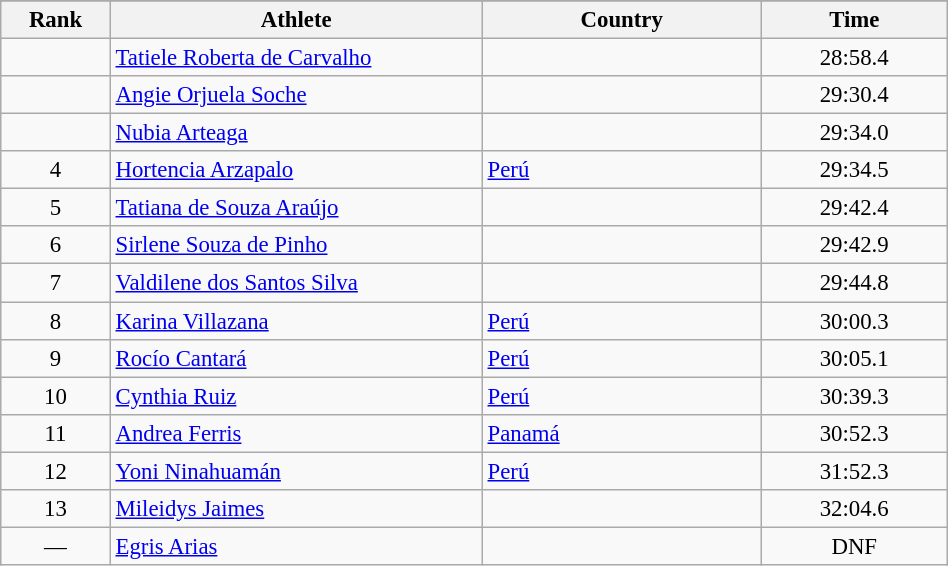<table class="wikitable sortable" style=" text-align:center; font-size:95%;" width="50%">
<tr>
</tr>
<tr>
<th width=5%>Rank</th>
<th width=20%>Athlete</th>
<th width=15%>Country</th>
<th width=10%>Time</th>
</tr>
<tr>
<td align=center></td>
<td align=left><a href='#'>Tatiele Roberta de Carvalho</a></td>
<td align=left></td>
<td>28:58.4</td>
</tr>
<tr>
<td align=center></td>
<td align=left><a href='#'>Angie Orjuela Soche</a></td>
<td align=left></td>
<td>29:30.4</td>
</tr>
<tr>
<td align=center></td>
<td align=left><a href='#'>Nubia Arteaga</a></td>
<td align=left></td>
<td>29:34.0</td>
</tr>
<tr>
<td align=center>4</td>
<td align=left><a href='#'>Hortencia Arzapalo</a></td>
<td align=left> <a href='#'>Perú</a></td>
<td>29:34.5</td>
</tr>
<tr>
<td align=center>5</td>
<td align=left><a href='#'>Tatiana de Souza Araújo</a></td>
<td align=left></td>
<td>29:42.4</td>
</tr>
<tr>
<td align=center>6</td>
<td align=left><a href='#'>Sirlene Souza de Pinho</a></td>
<td align=left></td>
<td>29:42.9</td>
</tr>
<tr>
<td align=center>7</td>
<td align=left><a href='#'>Valdilene dos Santos Silva</a></td>
<td align=left></td>
<td>29:44.8</td>
</tr>
<tr>
<td align=center>8</td>
<td align=left><a href='#'>Karina Villazana</a></td>
<td align=left> <a href='#'>Perú</a></td>
<td>30:00.3</td>
</tr>
<tr>
<td align=center>9</td>
<td align=left><a href='#'>Rocío Cantará</a></td>
<td align=left> <a href='#'>Perú</a></td>
<td>30:05.1</td>
</tr>
<tr>
<td align=center>10</td>
<td align=left><a href='#'>Cynthia Ruiz</a></td>
<td align=left> <a href='#'>Perú</a></td>
<td>30:39.3</td>
</tr>
<tr>
<td align=center>11</td>
<td align=left><a href='#'>Andrea Ferris</a></td>
<td align=left> <a href='#'>Panamá</a></td>
<td>30:52.3</td>
</tr>
<tr>
<td align=center>12</td>
<td align=left><a href='#'>Yoni Ninahuamán</a></td>
<td align=left> <a href='#'>Perú</a></td>
<td>31:52.3</td>
</tr>
<tr>
<td align=center>13</td>
<td align=left><a href='#'>Mileidys Jaimes</a></td>
<td align=left></td>
<td>32:04.6</td>
</tr>
<tr>
<td align=center>—</td>
<td align=left><a href='#'>Egris Arias</a></td>
<td align=left></td>
<td>DNF</td>
</tr>
</table>
